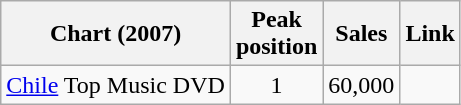<table class="wikitable sortable">
<tr>
<th>Chart (2007)</th>
<th>Peak <br>position</th>
<th>Sales</th>
<th>Link</th>
</tr>
<tr>
<td><a href='#'>Chile</a> Top Music DVD</td>
<td align="center">1</td>
<td>60,000</td>
<td></td>
</tr>
</table>
